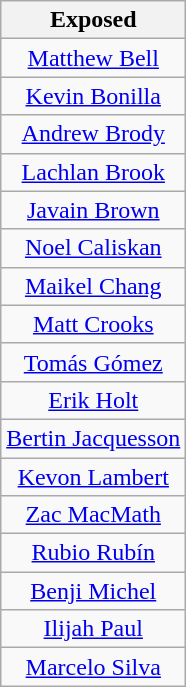<table class="wikitable" style="text-align:center">
<tr>
<th>Exposed</th>
</tr>
<tr>
<td><a href='#'>Matthew Bell</a></td>
</tr>
<tr>
<td><a href='#'>Kevin Bonilla</a></td>
</tr>
<tr>
<td><a href='#'>Andrew Brody</a></td>
</tr>
<tr>
<td><a href='#'>Lachlan Brook</a></td>
</tr>
<tr>
<td><a href='#'>Javain Brown</a></td>
</tr>
<tr>
<td><a href='#'>Noel Caliskan</a></td>
</tr>
<tr>
<td><a href='#'>Maikel Chang</a></td>
</tr>
<tr>
<td><a href='#'>Matt Crooks</a></td>
</tr>
<tr>
<td><a href='#'>Tomás Gómez</a></td>
</tr>
<tr>
<td><a href='#'>Erik Holt</a></td>
</tr>
<tr>
<td><a href='#'>Bertin Jacquesson</a></td>
</tr>
<tr>
<td><a href='#'>Kevon Lambert</a></td>
</tr>
<tr>
<td><a href='#'>Zac MacMath</a></td>
</tr>
<tr>
<td><a href='#'>Rubio Rubín</a></td>
</tr>
<tr>
<td><a href='#'>Benji Michel</a></td>
</tr>
<tr>
<td><a href='#'>Ilijah Paul</a></td>
</tr>
<tr>
<td><a href='#'>Marcelo Silva</a></td>
</tr>
</table>
